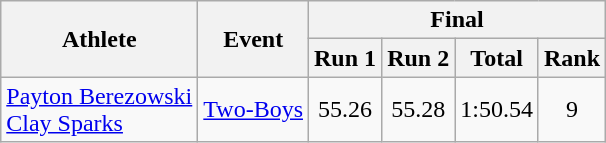<table class="wikitable">
<tr>
<th rowspan=2>Athlete</th>
<th rowspan=2>Event</th>
<th colspan=4>Final</th>
</tr>
<tr>
<th>Run 1</th>
<th>Run 2</th>
<th>Total</th>
<th>Rank</th>
</tr>
<tr>
<td><a href='#'>Payton Berezowski</a><br><a href='#'>Clay Sparks</a></td>
<td><a href='#'>Two-Boys</a></td>
<td align="center">55.26</td>
<td align="center">55.28</td>
<td align="center">1:50.54</td>
<td align="center">9</td>
</tr>
</table>
